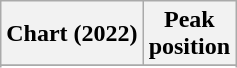<table class="wikitable sortable plainrowheaders" style="text-align:center">
<tr>
<th scope="col">Chart (2022)</th>
<th scope="col">Peak<br>position</th>
</tr>
<tr>
</tr>
<tr>
</tr>
</table>
